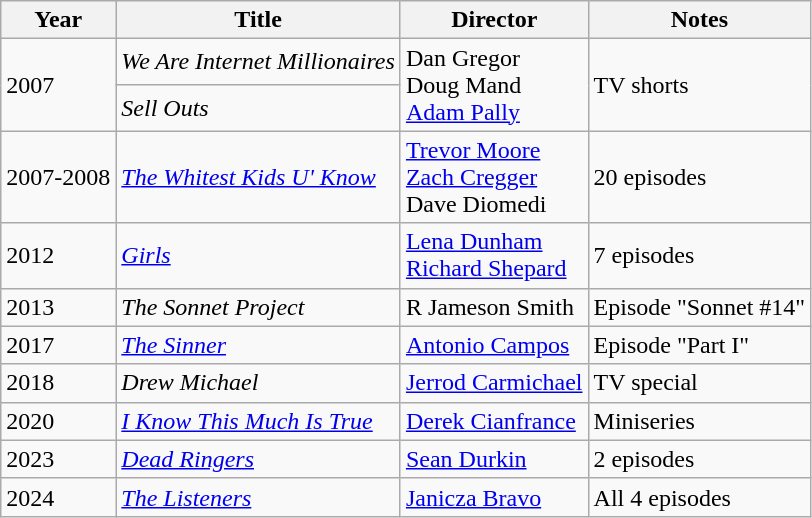<table class="wikitable">
<tr>
<th>Year</th>
<th>Title</th>
<th>Director</th>
<th>Notes</th>
</tr>
<tr>
<td rowspan=2>2007</td>
<td><em>We Are Internet Millionaires</em></td>
<td rowspan=2>Dan Gregor<br>Doug Mand<br><a href='#'>Adam Pally</a></td>
<td rowspan=2>TV shorts</td>
</tr>
<tr>
<td><em>Sell Outs</em></td>
</tr>
<tr>
<td>2007-2008</td>
<td><em><a href='#'>The Whitest Kids U' Know</a></em></td>
<td><a href='#'>Trevor Moore</a><br><a href='#'>Zach Cregger</a><br>Dave Diomedi</td>
<td>20 episodes</td>
</tr>
<tr>
<td>2012</td>
<td><em><a href='#'>Girls</a></em></td>
<td><a href='#'>Lena Dunham</a><br><a href='#'>Richard Shepard</a></td>
<td>7 episodes</td>
</tr>
<tr>
<td>2013</td>
<td><em>The Sonnet Project</em></td>
<td>R Jameson Smith</td>
<td>Episode "Sonnet #14"</td>
</tr>
<tr>
<td>2017</td>
<td><em><a href='#'>The Sinner</a></em></td>
<td><a href='#'>Antonio Campos</a></td>
<td>Episode "Part I"</td>
</tr>
<tr>
<td>2018</td>
<td><em>Drew Michael</em></td>
<td><a href='#'>Jerrod Carmichael</a></td>
<td>TV special</td>
</tr>
<tr>
<td>2020</td>
<td><em><a href='#'>I Know This Much Is True</a></em></td>
<td><a href='#'>Derek Cianfrance</a></td>
<td>Miniseries</td>
</tr>
<tr>
<td>2023</td>
<td><em><a href='#'>Dead Ringers</a></em></td>
<td><a href='#'>Sean Durkin</a></td>
<td>2 episodes</td>
</tr>
<tr>
<td>2024</td>
<td><em><a href='#'>The Listeners</a></em></td>
<td><a href='#'>Janicza Bravo</a></td>
<td>All 4 episodes</td>
</tr>
</table>
